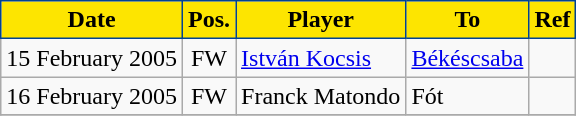<table class="wikitable plainrowheaders sortable">
<tr>
<th style="background-color:#FDE500;color:black;border:1px solid #004292">Date</th>
<th style="background-color:#FDE500;color:black;border:1px solid #004292">Pos.</th>
<th style="background-color:#FDE500;color:black;border:1px solid #004292">Player</th>
<th style="background-color:#FDE500;color:black;border:1px solid #004292">To</th>
<th style="background-color:#FDE500;color:black;border:1px solid #004292">Ref</th>
</tr>
<tr>
<td>15 February 2005</td>
<td style="text-align:center;">FW</td>
<td style="text-align:left;"> <a href='#'>István Kocsis</a></td>
<td style="text-align:left;"><a href='#'>Békéscsaba</a></td>
<td></td>
</tr>
<tr>
<td>16 February 2005</td>
<td style="text-align:center;">FW</td>
<td style="text-align:left;"> Franck Matondo</td>
<td style="text-align:left;">Fót</td>
<td></td>
</tr>
<tr>
</tr>
</table>
